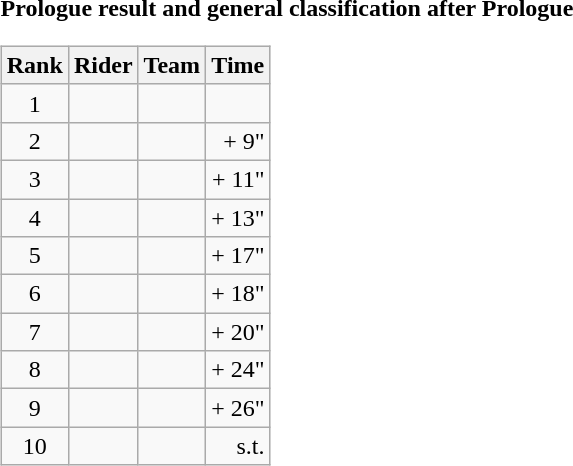<table>
<tr>
<td><strong>Prologue result and general classification after Prologue</strong><br><table class="wikitable">
<tr>
<th scope="col">Rank</th>
<th scope="col">Rider</th>
<th scope="col">Team</th>
<th scope="col">Time</th>
</tr>
<tr>
<td style="text-align:center;">1</td>
<td></td>
<td></td>
<td style="text-align:right;"></td>
</tr>
<tr>
<td style="text-align:center;">2</td>
<td></td>
<td></td>
<td style="text-align:right;">+ 9"</td>
</tr>
<tr>
<td style="text-align:center;">3</td>
<td></td>
<td></td>
<td style="text-align:right;">+ 11"</td>
</tr>
<tr>
<td style="text-align:center;">4</td>
<td></td>
<td></td>
<td style="text-align:right;">+ 13"</td>
</tr>
<tr>
<td style="text-align:center;">5</td>
<td></td>
<td></td>
<td style="text-align:right;">+ 17"</td>
</tr>
<tr>
<td style="text-align:center;">6</td>
<td></td>
<td></td>
<td style="text-align:right;">+ 18"</td>
</tr>
<tr>
<td style="text-align:center;">7</td>
<td></td>
<td></td>
<td style="text-align:right;">+ 20"</td>
</tr>
<tr>
<td style="text-align:center;">8</td>
<td></td>
<td></td>
<td style="text-align:right;">+ 24"</td>
</tr>
<tr>
<td style="text-align:center;">9</td>
<td></td>
<td></td>
<td style="text-align:right;">+ 26"</td>
</tr>
<tr>
<td style="text-align:center;">10</td>
<td></td>
<td></td>
<td style="text-align:right;">s.t.</td>
</tr>
</table>
</td>
</tr>
</table>
